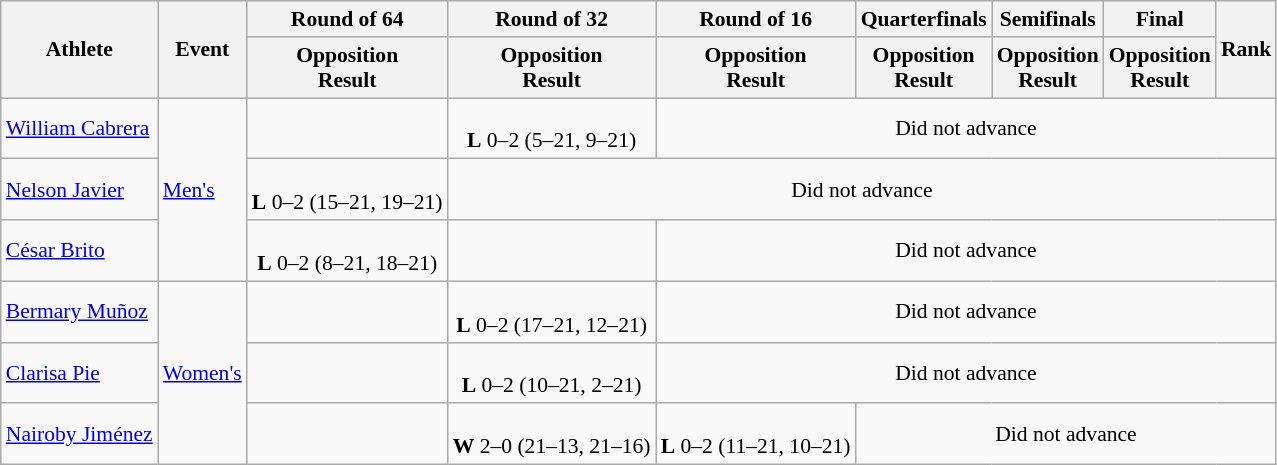<table class="wikitable" style="font-size:90%">
<tr>
<th rowspan="2">Athlete</th>
<th rowspan="2">Event</th>
<th>Round of 64</th>
<th>Round of 32</th>
<th>Round of 16</th>
<th>Quarterfinals</th>
<th>Semifinals</th>
<th>Final</th>
<th rowspan="2">Rank</th>
</tr>
<tr>
<th>Opposition<br>Result</th>
<th>Opposition<br>Result</th>
<th>Opposition<br>Result</th>
<th>Opposition<br>Result</th>
<th>Opposition<br>Result</th>
<th>Opposition<br>Result</th>
</tr>
<tr align=center>
<td align=left><a href='#'>William Cabrera</a></td>
<td align=left rowspan=3><a href='#'>Men's</a></td>
<td></td>
<td><br><strong>L</strong> 0–2 (5–21, 9–21)</td>
<td colspan=5>Did not advance</td>
</tr>
<tr align=center>
<td align=left><a href='#'>Nelson Javier</a></td>
<td><br><strong>L</strong> 0–2 (15–21, 19–21)</td>
<td colspan=6>Did not advance</td>
</tr>
<tr align=center>
<td align=left><a href='#'>César Brito</a></td>
<td><br><strong>L</strong> 0–2 (8–21, 18–21)</td>
<td></td>
<td colspan=5>Did not advance</td>
</tr>
<tr align=center>
<td align=left><a href='#'>Bermary Muñoz</a></td>
<td align=left rowspan=3><a href='#'>Women's</a></td>
<td></td>
<td><br><strong>L</strong> 0–2 (17–21, 12–21)</td>
<td colspan=5>Did not advance</td>
</tr>
<tr align=center>
<td align=left><a href='#'>Clarisa Pie</a></td>
<td></td>
<td><br><strong>L</strong> 0–2 (10–21, 2–21)</td>
<td colspan=5>Did not advance</td>
</tr>
<tr align=center>
<td align=left><a href='#'>Nairoby Jiménez</a></td>
<td></td>
<td><br><strong>W</strong> 2–0 (21–13, 21–16)</td>
<td><br><strong>L</strong> 0–2 (11–21, 10–21)</td>
<td colspan=4>Did not advance</td>
</tr>
</table>
